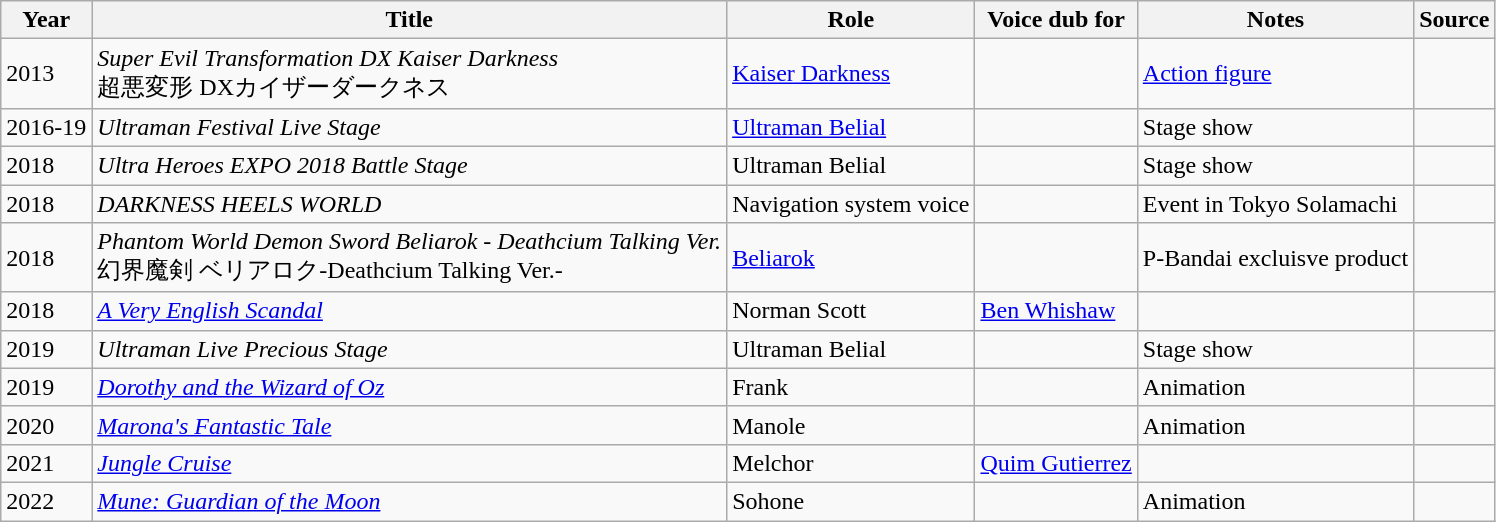<table class="wikitable sortable plainrowheaders">
<tr>
<th>Year</th>
<th>Title</th>
<th>Role</th>
<th>Voice dub for</th>
<th class="unsortable">Notes</th>
<th class="unsortable">Source</th>
</tr>
<tr>
<td>2013</td>
<td><em>Super Evil Transformation DX Kaiser Darkness</em><br>超悪変形 DXカイザーダークネス</td>
<td><a href='#'>Kaiser Darkness</a></td>
<td></td>
<td><a href='#'>Action figure</a></td>
<td></td>
</tr>
<tr>
<td>2016-19</td>
<td><em>Ultraman Festival Live Stage</em></td>
<td><a href='#'>Ultraman Belial</a></td>
<td></td>
<td>Stage show</td>
<td></td>
</tr>
<tr>
<td>2018</td>
<td><em>Ultra Heroes EXPO 2018 Battle Stage</em></td>
<td>Ultraman Belial</td>
<td></td>
<td>Stage show</td>
<td></td>
</tr>
<tr>
<td>2018</td>
<td><em>DARKNESS HEELS WORLD</em></td>
<td>Navigation system voice</td>
<td></td>
<td>Event in Tokyo Solamachi</td>
<td></td>
</tr>
<tr>
<td>2018</td>
<td><em>Phantom World Demon Sword Beliarok - Deathcium Talking Ver.</em><br>幻界魔剣 ベリアロク-Deathcium Talking Ver.-</td>
<td><a href='#'>Beliarok</a></td>
<td></td>
<td>P-Bandai excluisve product</td>
<td></td>
</tr>
<tr>
<td>2018</td>
<td><em><a href='#'>A Very English Scandal</a></em></td>
<td>Norman Scott</td>
<td><a href='#'>Ben Whishaw</a></td>
<td></td>
<td></td>
</tr>
<tr>
<td>2019</td>
<td><em>Ultraman Live Precious Stage</em></td>
<td>Ultraman Belial</td>
<td></td>
<td>Stage show</td>
<td></td>
</tr>
<tr>
<td>2019</td>
<td><em><a href='#'>Dorothy and the Wizard of Oz</a></em></td>
<td>Frank</td>
<td></td>
<td>Animation</td>
<td></td>
</tr>
<tr>
<td>2020</td>
<td><em><a href='#'>Marona's Fantastic Tale</a></em></td>
<td>Manole</td>
<td></td>
<td>Animation</td>
<td></td>
</tr>
<tr>
<td>2021</td>
<td><em><a href='#'>Jungle Cruise</a></em></td>
<td>Melchor</td>
<td><a href='#'>Quim Gutierrez</a></td>
<td></td>
<td></td>
</tr>
<tr>
<td>2022</td>
<td><em><a href='#'>Mune: Guardian of the Moon</a></em></td>
<td>Sohone</td>
<td></td>
<td>Animation</td>
<td></td>
</tr>
</table>
